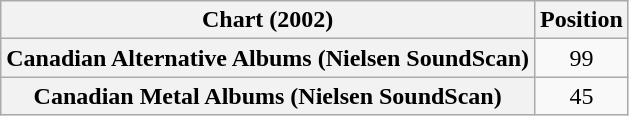<table class="wikitable plainrowheaders" style="text-align:center">
<tr>
<th scope="col">Chart (2002)</th>
<th scope="col">Position</th>
</tr>
<tr>
<th scope="row">Canadian Alternative Albums (Nielsen SoundScan)</th>
<td>99</td>
</tr>
<tr>
<th scope="row">Canadian Metal Albums (Nielsen SoundScan)</th>
<td>45</td>
</tr>
</table>
